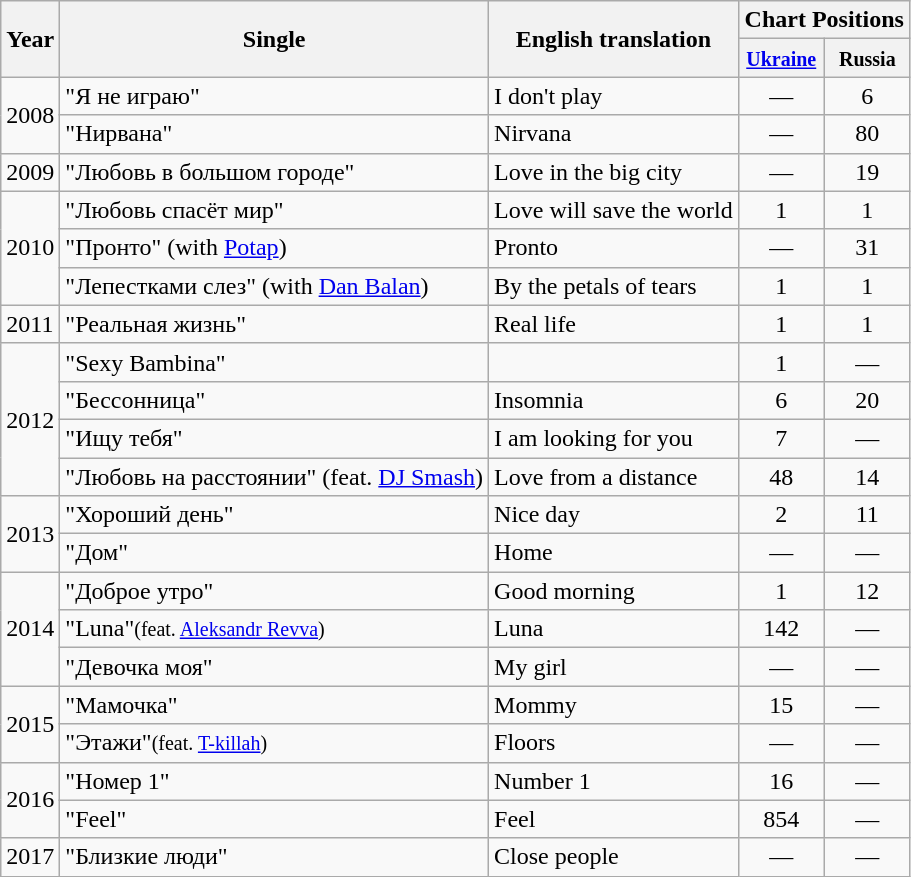<table class="wikitable">
<tr>
<th rowspan="2">Year</th>
<th rowspan="2">Single</th>
<th rowspan="2">English translation</th>
<th colspan="2">Chart Positions</th>
</tr>
<tr>
<th width="50"><small><a href='#'>Ukraine</a></small></th>
<th width="50"><small>Russia</small></th>
</tr>
<tr>
<td rowspan="2">2008</td>
<td>"Я не играю"</td>
<td>I don't play</td>
<td style="text-align:center;">—</td>
<td style="text-align:center;">6</td>
</tr>
<tr>
<td>"Нирвана"</td>
<td>Nirvana</td>
<td style="text-align:center;">—</td>
<td style="text-align:center;">80</td>
</tr>
<tr>
<td>2009</td>
<td>"Любовь в большом городе"</td>
<td>Love in the big city</td>
<td style="text-align:center;">—</td>
<td style="text-align:center;">19</td>
</tr>
<tr>
<td rowspan="3">2010</td>
<td>"Любовь спасёт мир"</td>
<td>Love will save the world</td>
<td style="text-align:center;">1</td>
<td style="text-align:center;">1</td>
</tr>
<tr>
<td>"Пронто" (with <a href='#'>Potap</a>)</td>
<td>Pronto</td>
<td style="text-align:center;">—</td>
<td style="text-align:center;">31</td>
</tr>
<tr>
<td>"Лепестками слез" (with <a href='#'>Dan Balan</a>)</td>
<td>By the petals of tears</td>
<td style="text-align:center;">1</td>
<td style="text-align:center;">1</td>
</tr>
<tr>
<td>2011</td>
<td>"Реальная жизнь"</td>
<td>Real life</td>
<td style="text-align:center;">1</td>
<td style="text-align:center;">1</td>
</tr>
<tr>
<td rowspan="4">2012</td>
<td>"Sexy Bambina"</td>
<td></td>
<td style="text-align:center;">1</td>
<td style="text-align:center;">—</td>
</tr>
<tr>
<td>"Бессонница"</td>
<td>Insomnia</td>
<td style="text-align:center;">6</td>
<td style="text-align:center;">20</td>
</tr>
<tr>
<td>"Ищу тебя"</td>
<td>I am looking for you</td>
<td style="text-align:center;">7</td>
<td style="text-align:center;">—</td>
</tr>
<tr>
<td>"Любовь на расстоянии" (feat. <a href='#'>DJ Smash</a>)</td>
<td>Love from a distance</td>
<td style="text-align:center;">48</td>
<td style="text-align:center;">14</td>
</tr>
<tr>
<td rowspan="2">2013</td>
<td>"Хороший день"</td>
<td>Nice day</td>
<td style="text-align:center;">2</td>
<td style="text-align:center;">11</td>
</tr>
<tr>
<td>"Дом"</td>
<td>Home</td>
<td style="text-align:center;">—</td>
<td style="text-align:center;">—</td>
</tr>
<tr>
<td rowspan="3">2014</td>
<td>"Доброе утро"</td>
<td>Good morning</td>
<td style="text-align:center;">1</td>
<td style="text-align:center;">12</td>
</tr>
<tr>
<td>"Luna"<small>(feat. <a href='#'>Aleksandr Revva</a>)</small></td>
<td>Luna</td>
<td style="text-align:center;">142</td>
<td style="text-align:center;">—</td>
</tr>
<tr>
<td>"Девочка моя"</td>
<td>My girl</td>
<td style="text-align:center;">—</td>
<td style="text-align:center;">—</td>
</tr>
<tr>
<td rowspan="2">2015</td>
<td>"Мамочка"</td>
<td>Mommy</td>
<td style="text-align:center;">15</td>
<td style="text-align:center;">—</td>
</tr>
<tr>
<td>"Этажи"<small>(feat. <a href='#'>T-killah</a>)</small></td>
<td>Floors</td>
<td style="text-align:center;">—</td>
<td style="text-align:center;">—</td>
</tr>
<tr>
<td rowspan="2">2016</td>
<td>"Номер 1"</td>
<td>Number 1</td>
<td style="text-align:center;">16</td>
<td style="text-align:center;">—</td>
</tr>
<tr>
<td>"Feel"</td>
<td>Feel</td>
<td style="text-align:center;">854</td>
<td style="text-align:center;">—</td>
</tr>
<tr>
<td rowspan="2">2017</td>
<td>"Близкие люди"</td>
<td>Close people</td>
<td style="text-align:center;">—</td>
<td style="text-align:center;">—</td>
</tr>
</table>
